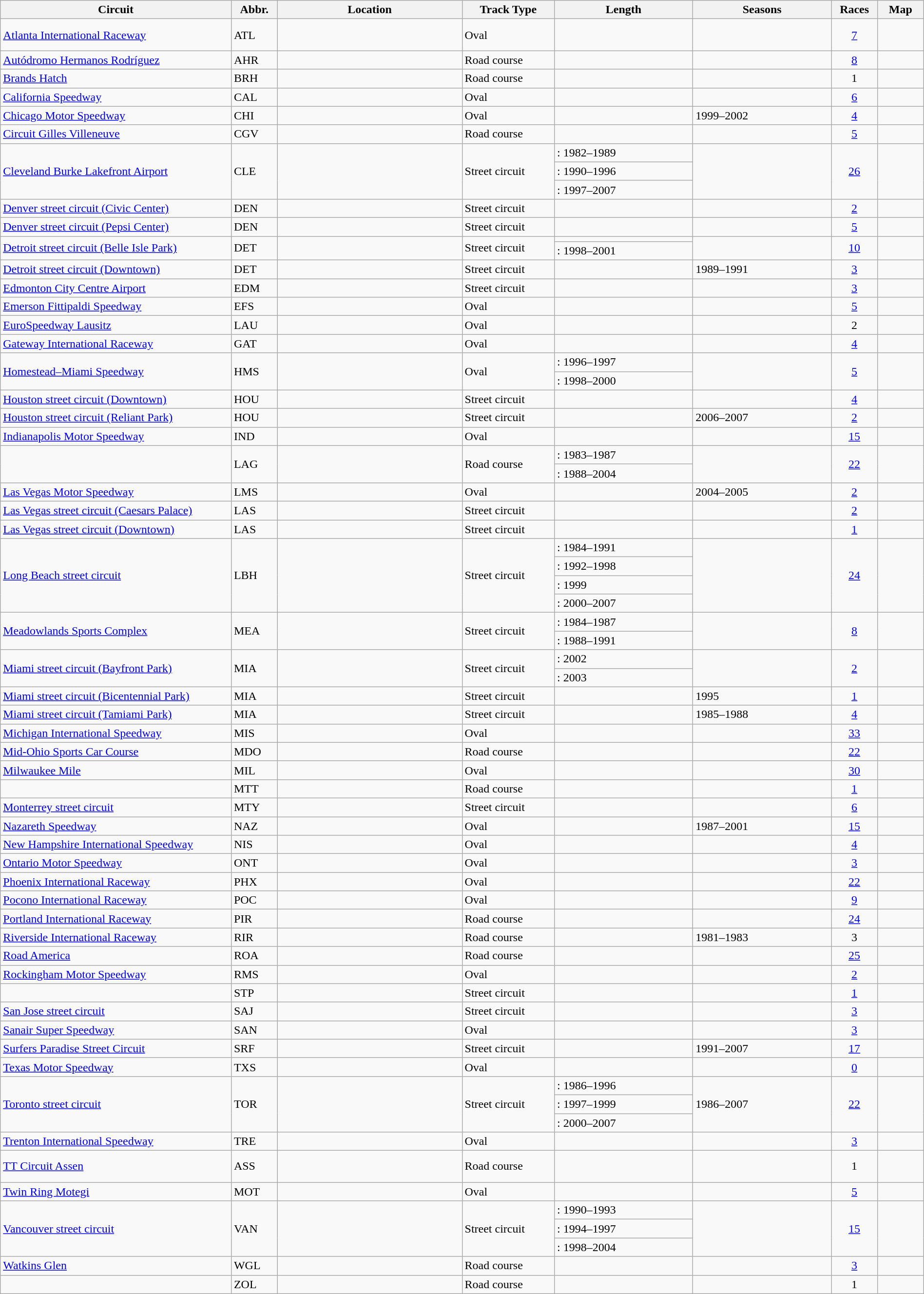<table class="sortable wikitable" width="100%">
<tr>
<th width="25%">Circuit</th>
<th width="5%">Abbr.</th>
<th width="20%">Location</th>
<th width="10%">Track Type</th>
<th width="15%">Length</th>
<th width="15%">Seasons</th>
<th width="5%">Races</th>
<th width="5%" class="unsortable">Map</th>
</tr>
<tr>
<td><a href='#'>Atlanta International Raceway</a></td>
<td>ATL</td>
<td><br><small></small><br><small></small></td>
<td>Oval</td>
<td></td>
<td></td>
<td align=center><a href='#'>7</a></td>
<td></td>
</tr>
<tr>
<td><a href='#'>Autódromo Hermanos Rodríguez</a></td>
<td>AHR</td>
<td><br><small></small></td>
<td>Road course</td>
<td></td>
<td></td>
<td align=center><a href='#'>8</a></td>
<td></td>
</tr>
<tr>
<td><a href='#'>Brands Hatch</a></td>
<td>BRH</td>
<td><br><small></small></td>
<td>Road course</td>
<td></td>
<td></td>
<td align=center>1</td>
<td></td>
</tr>
<tr>
<td><a href='#'>California Speedway</a></td>
<td>CAL</td>
<td><br><small></small></td>
<td>Oval</td>
<td></td>
<td></td>
<td align=center><a href='#'>6</a></td>
<td></td>
</tr>
<tr>
<td><a href='#'>Chicago Motor Speedway</a></td>
<td>CHI</td>
<td><br><small></small></td>
<td>Oval</td>
<td></td>
<td>1999–2002</td>
<td align=center><a href='#'>4</a></td>
<td></td>
</tr>
<tr>
<td><a href='#'>Circuit Gilles Villeneuve</a></td>
<td>CGV</td>
<td><br><small></small></td>
<td>Road course</td>
<td></td>
<td></td>
<td align=center><a href='#'>5</a></td>
<td></td>
</tr>
<tr>
<td rowspan="3"><a href='#'>Cleveland Burke Lakefront Airport</a></td>
<td rowspan="3">CLE</td>
<td rowspan="3"><br><small></small></td>
<td rowspan="3">Street circuit</td>
<td>: 1982–1989</td>
<td rowspan="3"></td>
<td rowspan="3" align=center><a href='#'>26</a></td>
<td rowspan="3"></td>
</tr>
<tr>
<td>: 1990–1996</td>
</tr>
<tr>
<td>: 1997–2007</td>
</tr>
<tr>
<td><a href='#'>Denver street circuit (Civic Center)</a></td>
<td>DEN</td>
<td><br><small></small></td>
<td>Street circuit</td>
<td></td>
<td></td>
<td align=center><a href='#'>2</a></td>
<td></td>
</tr>
<tr>
<td><a href='#'>Denver street circuit (Pepsi Center)</a></td>
<td>DEN</td>
<td><br><small></small></td>
<td>Street circuit</td>
<td></td>
<td></td>
<td align=center><a href='#'>5</a></td>
<td></td>
</tr>
<tr>
<td rowspan="2"><a href='#'>Detroit street circuit (Belle Isle Park)</a></td>
<td rowspan="2">DET</td>
<td rowspan="2"><br><small></small></td>
<td rowspan="2">Street circuit</td>
<td></td>
<td rowspan="2"></td>
<td rowspan="2" align=center><a href='#'>10</a></td>
<td rowspan="2"></td>
</tr>
<tr>
<td>: 1998–2001</td>
</tr>
<tr>
<td><a href='#'>Detroit street circuit (Downtown)</a></td>
<td>DET</td>
<td><br><small></small></td>
<td>Street circuit</td>
<td></td>
<td>1989–1991</td>
<td align=center><a href='#'>3</a></td>
<td></td>
</tr>
<tr>
<td><a href='#'>Edmonton City Centre Airport</a></td>
<td>EDM</td>
<td><br><small></small></td>
<td>Street circuit</td>
<td></td>
<td></td>
<td align=center><a href='#'>3</a></td>
<td></td>
</tr>
<tr>
<td><a href='#'>Emerson Fittipaldi Speedway</a></td>
<td>EFS</td>
<td><br><small></small></td>
<td>Oval</td>
<td></td>
<td></td>
<td align=center><a href='#'>5</a></td>
<td></td>
</tr>
<tr>
<td><a href='#'>EuroSpeedway Lausitz</a></td>
<td>LAU</td>
<td><br><small></small></td>
<td>Oval</td>
<td></td>
<td></td>
<td align=center>2</td>
<td></td>
</tr>
<tr>
<td><a href='#'>Gateway International Raceway</a></td>
<td>GAT</td>
<td><br><small></small></td>
<td>Oval</td>
<td></td>
<td></td>
<td align=center><a href='#'>4</a></td>
<td></td>
</tr>
<tr>
<td rowspan="2"><a href='#'>Homestead–Miami Speedway</a></td>
<td rowspan="2">HMS</td>
<td rowspan="2"><br><small></small></td>
<td rowspan="2">Oval</td>
<td>: 1996–1997</td>
<td rowspan="2"></td>
<td rowspan="2" align=center><a href='#'>5</a></td>
<td rowspan="2"></td>
</tr>
<tr>
<td>: 1998–2000</td>
</tr>
<tr>
<td><a href='#'>Houston street circuit (Downtown)</a></td>
<td>HOU</td>
<td><br><small></small></td>
<td>Street circuit</td>
<td></td>
<td></td>
<td align=center><a href='#'>4</a></td>
<td></td>
</tr>
<tr>
<td><a href='#'>Houston street circuit (Reliant Park)</a></td>
<td>HOU</td>
<td><br><small></small></td>
<td>Street circuit</td>
<td></td>
<td>2006–2007</td>
<td align=center><a href='#'>2</a></td>
<td></td>
</tr>
<tr>
<td><a href='#'>Indianapolis Motor Speedway</a></td>
<td>IND</td>
<td><br><small></small></td>
<td>Oval</td>
<td></td>
<td></td>
<td align=center><a href='#'>15</a></td>
<td></td>
</tr>
<tr>
<td rowspan="2"></td>
<td rowspan="2">LAG</td>
<td rowspan="2"><br><small></small></td>
<td rowspan="2">Road course</td>
<td>: 1983–1987</td>
<td rowspan="2"></td>
<td rowspan="2" align=center><a href='#'>22</a></td>
<td rowspan="2"></td>
</tr>
<tr>
<td>: 1988–2004</td>
</tr>
<tr>
<td><a href='#'>Las Vegas Motor Speedway</a></td>
<td>LMS</td>
<td><br><small></small></td>
<td>Oval</td>
<td></td>
<td>2004–2005</td>
<td align=center><a href='#'>2</a></td>
<td></td>
</tr>
<tr>
<td><a href='#'>Las Vegas street circuit (Caesars Palace)</a></td>
<td>LAS</td>
<td><br><small></small></td>
<td>Street circuit</td>
<td></td>
<td></td>
<td align=center><a href='#'>2</a></td>
<td></td>
</tr>
<tr>
<td><a href='#'>Las Vegas street circuit (Downtown)</a></td>
<td>LAS</td>
<td><br><small></small></td>
<td>Street circuit</td>
<td></td>
<td></td>
<td align=center><a href='#'>1</a></td>
<td></td>
</tr>
<tr>
<td rowspan="4"><a href='#'>Long Beach street circuit</a></td>
<td rowspan="4">LBH</td>
<td rowspan="4"><br><small></small></td>
<td rowspan="4">Street circuit</td>
<td>: 1984–1991</td>
<td rowspan="4"></td>
<td rowspan="4" align=center><a href='#'>24</a></td>
<td rowspan="4"></td>
</tr>
<tr>
<td>: 1992–1998</td>
</tr>
<tr>
<td>: 1999</td>
</tr>
<tr>
<td>: 2000–2007</td>
</tr>
<tr>
<td rowspan="2"><a href='#'>Meadowlands Sports Complex</a></td>
<td rowspan="2">MEA</td>
<td rowspan="2"><br><small></small></td>
<td rowspan="2">Street circuit</td>
<td>: 1984–1987</td>
<td rowspan="2"></td>
<td rowspan="2" align=center><a href='#'>8</a></td>
<td rowspan="2"></td>
</tr>
<tr>
<td>: 1988–1991</td>
</tr>
<tr>
<td rowspan="2"><a href='#'>Miami street circuit (Bayfront Park)</a></td>
<td rowspan="2">MIA</td>
<td rowspan="2"><br><small></small><br><small></small></td>
<td rowspan="2">Street circuit</td>
<td>: 2002</td>
<td rowspan="2"></td>
<td rowspan="2" align=center><a href='#'>2</a></td>
<td rowspan="2"></td>
</tr>
<tr>
<td>: 2003</td>
</tr>
<tr>
<td><a href='#'>Miami street circuit (Bicentennial Park)</a></td>
<td>MIA</td>
<td><br><small></small></td>
<td>Street circuit</td>
<td></td>
<td>1995</td>
<td align=center><a href='#'>1</a></td>
<td></td>
</tr>
<tr>
<td><a href='#'>Miami street circuit (Tamiami Park)</a></td>
<td>MIA</td>
<td><br><small></small></td>
<td>Street circuit</td>
<td></td>
<td>1985–1988</td>
<td align=center><a href='#'>4</a></td>
<td></td>
</tr>
<tr>
<td><a href='#'>Michigan International Speedway</a></td>
<td>MIS</td>
<td><br><small></small></td>
<td>Oval</td>
<td></td>
<td></td>
<td align=center><a href='#'>33</a></td>
<td></td>
</tr>
<tr>
<td><a href='#'>Mid-Ohio Sports Car Course</a></td>
<td>MDO</td>
<td><br><small></small></td>
<td>Road course</td>
<td></td>
<td></td>
<td align=center><a href='#'>22</a></td>
<td></td>
</tr>
<tr>
<td><a href='#'>Milwaukee Mile</a></td>
<td>MIL</td>
<td><br><small></small></td>
<td>Oval</td>
<td></td>
<td></td>
<td align=center><a href='#'>30</a></td>
<td></td>
</tr>
<tr>
<td></td>
<td>MTT</td>
<td><br><small></small></td>
<td>Road course</td>
<td></td>
<td></td>
<td align=center><a href='#'>1</a></td>
<td></td>
</tr>
<tr>
<td><a href='#'>Monterrey street circuit</a></td>
<td>MTY</td>
<td><br><small></small></td>
<td>Street circuit</td>
<td></td>
<td></td>
<td align=center><a href='#'>6</a></td>
<td></td>
</tr>
<tr>
<td><a href='#'>Nazareth Speedway</a></td>
<td>NAZ</td>
<td><br><small></small></td>
<td>Oval</td>
<td></td>
<td>1987–2001</td>
<td align=center><a href='#'>15</a></td>
<td></td>
</tr>
<tr>
<td><a href='#'>New Hampshire International Speedway</a></td>
<td>NIS</td>
<td><br><small></small></td>
<td>Oval</td>
<td></td>
<td></td>
<td align=center><a href='#'>4</a></td>
<td></td>
</tr>
<tr>
<td><a href='#'>Ontario Motor Speedway</a></td>
<td>ONT</td>
<td><br><small></small></td>
<td>Oval</td>
<td></td>
<td></td>
<td align=center><a href='#'>3</a></td>
<td></td>
</tr>
<tr>
<td><a href='#'>Phoenix International Raceway</a></td>
<td>PHX</td>
<td><br><small></small></td>
<td>Oval</td>
<td></td>
<td></td>
<td align=center><a href='#'>22</a></td>
<td></td>
</tr>
<tr>
<td><a href='#'>Pocono International Raceway</a></td>
<td>POC</td>
<td><br><small></small></td>
<td>Oval</td>
<td></td>
<td></td>
<td align=center><a href='#'>9</a></td>
<td></td>
</tr>
<tr>
<td><a href='#'>Portland International Raceway</a></td>
<td>PIR</td>
<td><br><small></small></td>
<td>Road course</td>
<td></td>
<td></td>
<td align=center><a href='#'>24</a></td>
<td></td>
</tr>
<tr>
<td><a href='#'>Riverside International Raceway</a></td>
<td>RIR</td>
<td><br><small></small></td>
<td>Road course</td>
<td></td>
<td>1981–1983</td>
<td align=center>3</td>
<td></td>
</tr>
<tr>
<td><a href='#'>Road America</a></td>
<td>ROA</td>
<td><br><small></small></td>
<td>Road course</td>
<td></td>
<td></td>
<td align=center><a href='#'>25</a></td>
<td></td>
</tr>
<tr>
<td><a href='#'>Rockingham Motor Speedway</a></td>
<td>RMS</td>
<td><br><small></small></td>
<td>Oval</td>
<td></td>
<td></td>
<td align=center><a href='#'>2</a></td>
<td></td>
</tr>
<tr>
<td></td>
<td>STP</td>
<td><br><small></small></td>
<td>Street circuit</td>
<td></td>
<td></td>
<td align=center><a href='#'>1</a></td>
<td></td>
</tr>
<tr>
<td><a href='#'>San Jose street circuit</a></td>
<td>SAJ</td>
<td><br><small></small></td>
<td>Street circuit</td>
<td></td>
<td></td>
<td align=center><a href='#'>3</a></td>
<td></td>
</tr>
<tr>
<td><a href='#'>Sanair Super Speedway</a></td>
<td>SAN</td>
<td><br><small></small></td>
<td>Oval</td>
<td></td>
<td></td>
<td align=center><a href='#'>3</a></td>
<td></td>
</tr>
<tr>
<td><a href='#'>Surfers Paradise Street Circuit</a></td>
<td>SRF</td>
<td><br><small></small></td>
<td>Street circuit</td>
<td></td>
<td>1991–2007</td>
<td align=center><a href='#'>17</a></td>
<td></td>
</tr>
<tr>
<td><a href='#'>Texas Motor Speedway</a></td>
<td>TXS</td>
<td><br><small></small></td>
<td>Oval</td>
<td></td>
<td></td>
<td align=center><a href='#'>0</a></td>
<td></td>
</tr>
<tr>
<td rowspan="3"><a href='#'>Toronto street circuit</a></td>
<td rowspan="3">TOR</td>
<td rowspan="3"><br><small></small></td>
<td rowspan="3">Street circuit</td>
<td>: 1986–1996</td>
<td rowspan="3">1986–2007</td>
<td rowspan="3" align=center><a href='#'>22</a></td>
<td rowspan="3"></td>
</tr>
<tr>
<td>: 1997–1999</td>
</tr>
<tr>
<td>: 2000–2007</td>
</tr>
<tr>
<td><a href='#'>Trenton International Speedway</a></td>
<td>TRE</td>
<td><br><small></small></td>
<td>Oval</td>
<td></td>
<td></td>
<td align=center><a href='#'>3</a></td>
<td></td>
</tr>
<tr>
<td><a href='#'>TT Circuit Assen</a></td>
<td>ASS</td>
<td><br><small></small><br><small></small></td>
<td>Road course</td>
<td></td>
<td></td>
<td align=center>1</td>
<td></td>
</tr>
<tr>
<td><a href='#'>Twin Ring Motegi</a></td>
<td>MOT</td>
<td><br><small></small></td>
<td>Oval</td>
<td></td>
<td></td>
<td align=center><a href='#'>5</a></td>
<td></td>
</tr>
<tr>
<td rowspan="3"><a href='#'>Vancouver street circuit</a></td>
<td rowspan="3">VAN</td>
<td rowspan="3"><br><small></small></td>
<td rowspan="3">Street circuit</td>
<td>: 1990–1993</td>
<td rowspan="3"></td>
<td rowspan="3" align=center><a href='#'>15</a></td>
<td rowspan="3"></td>
</tr>
<tr>
<td>: 1994–1997</td>
</tr>
<tr>
<td>: 1998–2004</td>
</tr>
<tr>
<td><a href='#'>Watkins Glen</a></td>
<td>WGL</td>
<td><br><small></small></td>
<td>Road course</td>
<td></td>
<td></td>
<td align=center><a href='#'>3</a></td>
<td></td>
</tr>
<tr>
<td></td>
<td>ZOL</td>
<td><br><small></small></td>
<td>Road course</td>
<td></td>
<td></td>
<td align=center>1</td>
<td></td>
</tr>
</table>
